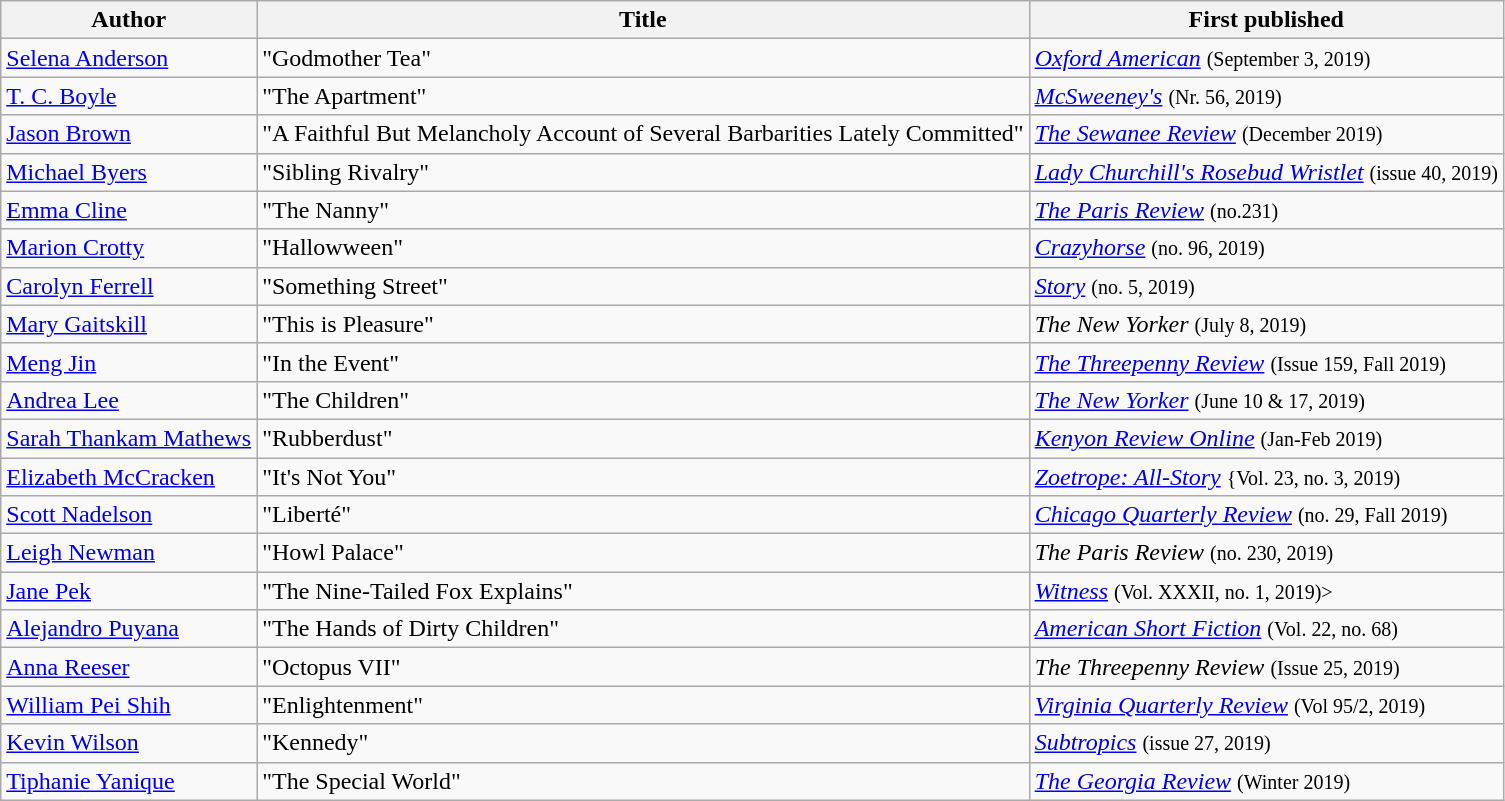<table class="wikitable">
<tr>
<th>Author</th>
<th>Title</th>
<th>First published</th>
</tr>
<tr>
<td><a href='#'>Selena Anderson</a></td>
<td>"Godmother Tea"</td>
<td><em><a href='#'>Oxford American</a></em> <small>(September 3, 2019)</small></td>
</tr>
<tr>
<td><a href='#'>T. C. Boyle</a></td>
<td>"The Apartment"</td>
<td><em><a href='#'>McSweeney's</a></em> <small>(Nr. 56, 2019)</small></td>
</tr>
<tr>
<td><a href='#'>Jason Brown</a></td>
<td>"A Faithful But Melancholy Account of Several Barbarities Lately Committed"</td>
<td><em><a href='#'>The Sewanee Review</a></em> <small>(December 2019)</small></td>
</tr>
<tr>
<td><a href='#'>Michael Byers</a></td>
<td>"Sibling Rivalry"</td>
<td><em><a href='#'>Lady Churchill's Rosebud Wristlet</a></em> <small>(issue 40, 2019)</small></td>
</tr>
<tr>
<td><a href='#'>Emma Cline</a></td>
<td>"The Nanny"</td>
<td><em><a href='#'>The Paris Review</a></em> <small>(no.231)</small></td>
</tr>
<tr>
<td><a href='#'>Marion Crotty</a></td>
<td>"Hallowween"</td>
<td><em><a href='#'>Crazyhorse</a></em> <small>(no. 96, 2019)</small></td>
</tr>
<tr>
<td><a href='#'>Carolyn Ferrell</a></td>
<td>"Something Street"</td>
<td><em><a href='#'>Story</a></em> <small>(no. 5, 2019)</small></td>
</tr>
<tr>
<td><a href='#'>Mary Gaitskill</a></td>
<td>"This is Pleasure"</td>
<td><em>The New Yorker</em> <small>(July 8, 2019)</small></td>
</tr>
<tr>
<td><a href='#'>Meng Jin</a></td>
<td>"In the Event"</td>
<td><em><a href='#'>The Threepenny Review</a></em> <small>(Issue 159, Fall 2019)</small></td>
</tr>
<tr>
<td><a href='#'>Andrea Lee</a></td>
<td>"The Children"</td>
<td><em><a href='#'>The New Yorker</a></em> <small>(June 10 & 17, 2019)</small></td>
</tr>
<tr>
<td><a href='#'>Sarah Thankam Mathews</a></td>
<td>"Rubberdust"</td>
<td><em><a href='#'>Kenyon Review Online</a></em> <small>(Jan-Feb 2019)</small></td>
</tr>
<tr>
<td><a href='#'>Elizabeth McCracken</a></td>
<td>"It's Not You"</td>
<td><em><a href='#'>Zoetrope: All-Story</a></em> <small>{Vol. 23, no. 3, 2019)</small></td>
</tr>
<tr>
<td><a href='#'>Scott Nadelson</a></td>
<td>"Liberté"</td>
<td><em><a href='#'>Chicago Quarterly Review</a></em> <small>(no. 29, Fall 2019)</small></td>
</tr>
<tr>
<td><a href='#'>Leigh Newman</a></td>
<td>"Howl Palace"</td>
<td><em>The Paris Review</em> <small>(no. 230, 2019)</small></td>
</tr>
<tr>
<td><a href='#'>Jane Pek</a></td>
<td>"The Nine-Tailed Fox Explains"</td>
<td><em><a href='#'>Witness</a></em> <small>(Vol. XXXII, no. 1, 2019)></small></td>
</tr>
<tr>
<td><a href='#'>Alejandro Puyana</a></td>
<td>"The Hands of Dirty Children"</td>
<td><em><a href='#'>American Short Fiction</a></em> <small>(Vol. 22, no. 68)</small></td>
</tr>
<tr>
<td><a href='#'>Anna Reeser</a></td>
<td>"Octopus VII"</td>
<td><em>The Threepenny Review</em> <small>(Issue 25, 2019)</small></td>
</tr>
<tr>
<td><a href='#'>William Pei Shih</a></td>
<td>"Enlightenment"</td>
<td><em><a href='#'>Virginia Quarterly Review</a></em> <small>(Vol 95/2, 2019)</small></td>
</tr>
<tr>
<td><a href='#'>Kevin Wilson</a></td>
<td>"Kennedy"</td>
<td><em><a href='#'>Subtropics</a></em> <small>(issue 27, 2019)</small></td>
</tr>
<tr>
<td><a href='#'>Tiphanie Yanique</a></td>
<td>"The Special World"</td>
<td><em><a href='#'>The Georgia Review</a></em> <small>(Winter 2019)</small></td>
</tr>
</table>
